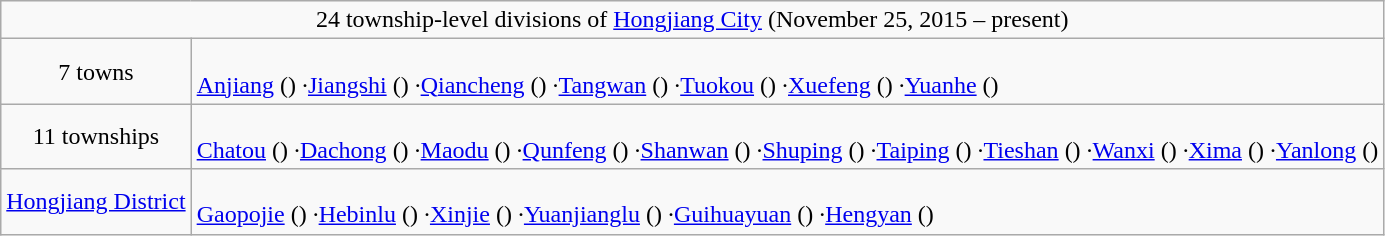<table class="wikitable">
<tr>
<td style="text-align:center;" colspan="2">24 township-level divisions of <a href='#'>Hongjiang City</a> (November 25, 2015 – present)</td>
</tr>
<tr align=left>
<td align=center>7 towns</td>
<td><br><a href='#'>Anjiang</a> ()
·<a href='#'>Jiangshi</a> ()
·<a href='#'>Qiancheng</a> ()
·<a href='#'>Tangwan</a> ()
·<a href='#'>Tuokou</a> ()
·<a href='#'>Xuefeng</a> ()
·<a href='#'>Yuanhe</a> ()</td>
</tr>
<tr align=left>
<td align=center>11 townships</td>
<td><br><a href='#'>Chatou</a> ()
·<a href='#'>Dachong</a> ()
·<a href='#'>Maodu</a> ()
·<a href='#'>Qunfeng</a> ()
·<a href='#'>Shanwan</a> ()
·<a href='#'>Shuping</a> ()
·<a href='#'>Taiping</a> ()
·<a href='#'>Tieshan</a> ()
·<a href='#'>Wanxi</a> ()
·<a href='#'>Xima</a> ()
·<a href='#'>Yanlong</a> ()</td>
</tr>
<tr align=left>
<td align=center><a href='#'>Hongjiang District</a></td>
<td><br><a href='#'>Gaopojie</a> ()
·<a href='#'>Hebinlu</a> ()
·<a href='#'>Xinjie</a> ()
·<a href='#'>Yuanjianglu</a> ()
·<a href='#'>Guihuayuan</a> ()
·<a href='#'>Hengyan</a> ()</td>
</tr>
</table>
